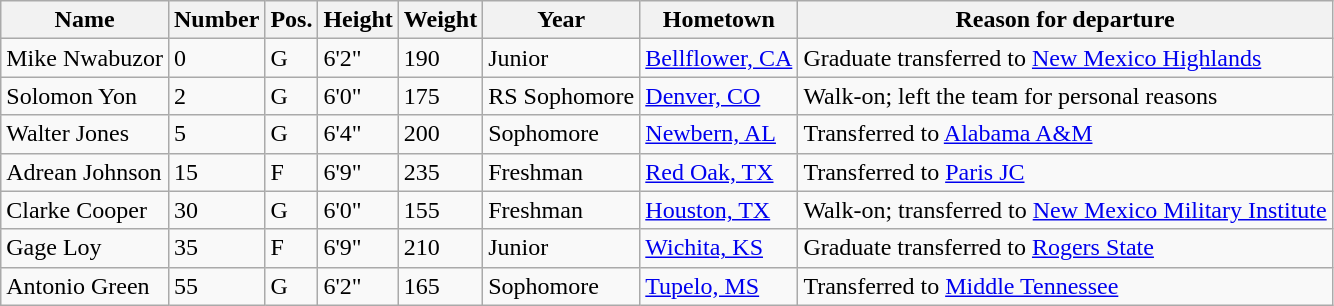<table class="wikitable sortable" border="1">
<tr>
<th>Name</th>
<th>Number</th>
<th>Pos.</th>
<th>Height</th>
<th>Weight</th>
<th>Year</th>
<th>Hometown</th>
<th class="unsortable">Reason for departure</th>
</tr>
<tr>
<td>Mike Nwabuzor</td>
<td>0</td>
<td>G</td>
<td>6'2"</td>
<td>190</td>
<td>Junior</td>
<td><a href='#'>Bellflower, CA</a></td>
<td>Graduate transferred to <a href='#'>New Mexico Highlands</a></td>
</tr>
<tr>
<td>Solomon Yon</td>
<td>2</td>
<td>G</td>
<td>6'0"</td>
<td>175</td>
<td>RS Sophomore</td>
<td><a href='#'>Denver, CO</a></td>
<td>Walk-on; left the team for personal reasons</td>
</tr>
<tr>
<td>Walter Jones</td>
<td>5</td>
<td>G</td>
<td>6'4"</td>
<td>200</td>
<td>Sophomore</td>
<td><a href='#'>Newbern, AL</a></td>
<td>Transferred to <a href='#'>Alabama A&M</a></td>
</tr>
<tr>
<td>Adrean Johnson</td>
<td>15</td>
<td>F</td>
<td>6'9"</td>
<td>235</td>
<td>Freshman</td>
<td><a href='#'>Red Oak, TX</a></td>
<td>Transferred to <a href='#'>Paris JC</a></td>
</tr>
<tr>
<td>Clarke Cooper</td>
<td>30</td>
<td>G</td>
<td>6'0"</td>
<td>155</td>
<td>Freshman</td>
<td><a href='#'>Houston, TX</a></td>
<td>Walk-on; transferred to <a href='#'>New Mexico Military Institute</a></td>
</tr>
<tr>
<td>Gage Loy</td>
<td>35</td>
<td>F</td>
<td>6'9"</td>
<td>210</td>
<td>Junior</td>
<td><a href='#'>Wichita, KS</a></td>
<td>Graduate transferred to <a href='#'>Rogers State</a></td>
</tr>
<tr>
<td>Antonio Green</td>
<td>55</td>
<td>G</td>
<td>6'2"</td>
<td>165</td>
<td>Sophomore</td>
<td><a href='#'>Tupelo, MS</a></td>
<td>Transferred to <a href='#'>Middle Tennessee</a></td>
</tr>
</table>
